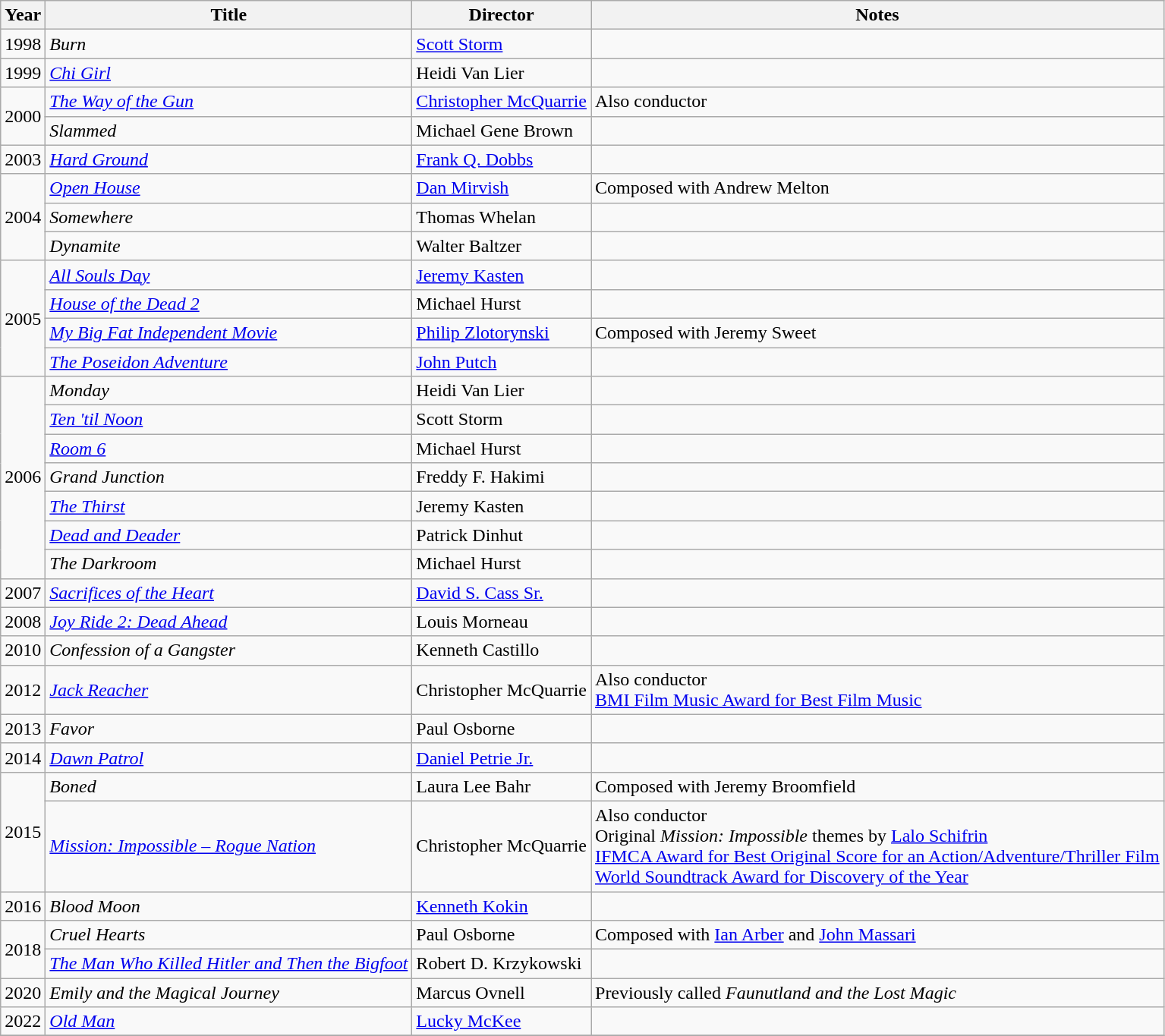<table class="wikitable sortable">
<tr>
<th>Year</th>
<th>Title</th>
<th>Director</th>
<th class="unsortable">Notes</th>
</tr>
<tr>
<td>1998</td>
<td><em>Burn</em></td>
<td><a href='#'>Scott Storm</a></td>
<td></td>
</tr>
<tr>
<td>1999</td>
<td><em><a href='#'>Chi Girl</a></em></td>
<td>Heidi Van Lier</td>
<td></td>
</tr>
<tr>
<td rowspan=2>2000</td>
<td><em><a href='#'>The Way of the Gun</a></em></td>
<td><a href='#'>Christopher McQuarrie</a></td>
<td>Also conductor</td>
</tr>
<tr>
<td><em>Slammed</em></td>
<td>Michael Gene Brown</td>
<td></td>
</tr>
<tr>
<td>2003</td>
<td><em><a href='#'>Hard Ground</a></em></td>
<td><a href='#'>Frank Q. Dobbs</a></td>
<td></td>
</tr>
<tr>
<td rowspan=3>2004</td>
<td><a href='#'><em>Open House</em></a></td>
<td><a href='#'>Dan Mirvish</a></td>
<td>Composed with Andrew Melton</td>
</tr>
<tr>
<td><em>Somewhere</em></td>
<td>Thomas Whelan</td>
<td></td>
</tr>
<tr>
<td><em>Dynamite</em></td>
<td>Walter Baltzer</td>
<td></td>
</tr>
<tr>
<td rowspan="4">2005</td>
<td><a href='#'><em>All Souls Day</em></a></td>
<td><a href='#'>Jeremy Kasten</a></td>
<td></td>
</tr>
<tr>
<td><em><a href='#'>House of the Dead 2</a></em></td>
<td>Michael Hurst</td>
<td></td>
</tr>
<tr>
<td><em><a href='#'>My Big Fat Independent Movie</a></em></td>
<td><a href='#'>Philip Zlotorynski</a></td>
<td>Composed with Jeremy Sweet</td>
</tr>
<tr>
<td><em><a href='#'>The Poseidon Adventure</a></em></td>
<td><a href='#'>John Putch</a></td>
<td></td>
</tr>
<tr>
<td rowspan=7>2006</td>
<td><em>Monday</em></td>
<td>Heidi Van Lier</td>
<td></td>
</tr>
<tr>
<td><em><a href='#'>Ten 'til Noon</a></em></td>
<td>Scott Storm</td>
<td></td>
</tr>
<tr>
<td><em><a href='#'>Room 6</a></em></td>
<td>Michael Hurst</td>
<td></td>
</tr>
<tr>
<td><em>Grand Junction</em></td>
<td>Freddy F. Hakimi</td>
<td></td>
</tr>
<tr>
<td><a href='#'><em>The Thirst</em></a></td>
<td>Jeremy Kasten</td>
<td></td>
</tr>
<tr>
<td><em><a href='#'>Dead and Deader</a></em></td>
<td>Patrick Dinhut</td>
<td></td>
</tr>
<tr>
<td><em>The Darkroom</em></td>
<td>Michael Hurst</td>
<td></td>
</tr>
<tr>
<td>2007</td>
<td><em><a href='#'>Sacrifices of the Heart</a></em></td>
<td><a href='#'>David S. Cass Sr.</a></td>
<td></td>
</tr>
<tr>
<td>2008</td>
<td><em><a href='#'>Joy Ride 2: Dead Ahead</a></em></td>
<td>Louis Morneau</td>
<td></td>
</tr>
<tr>
<td>2010</td>
<td><em>Confession of a Gangster</em></td>
<td>Kenneth Castillo</td>
<td></td>
</tr>
<tr>
<td>2012</td>
<td><a href='#'><em>Jack Reacher</em></a></td>
<td>Christopher McQuarrie</td>
<td>Also conductor<br><a href='#'>BMI Film Music Award for Best Film Music</a></td>
</tr>
<tr>
<td>2013</td>
<td><em>Favor</em></td>
<td>Paul Osborne</td>
<td></td>
</tr>
<tr>
<td>2014</td>
<td><a href='#'><em>Dawn Patrol</em></a></td>
<td><a href='#'>Daniel Petrie Jr.</a></td>
<td></td>
</tr>
<tr>
<td rowspan="2">2015</td>
<td><em>Boned</em></td>
<td>Laura Lee Bahr</td>
<td>Composed with Jeremy Broomfield</td>
</tr>
<tr>
<td><em><a href='#'>Mission: Impossible – Rogue Nation</a></em></td>
<td>Christopher McQuarrie</td>
<td>Also conductor <br> Original <em>Mission: Impossible</em> themes by <a href='#'>Lalo Schifrin</a> <br> <a href='#'>IFMCA Award for Best Original Score for an Action/Adventure/Thriller Film</a><br><a href='#'>World Soundtrack Award for Discovery of the Year</a></td>
</tr>
<tr>
<td>2016</td>
<td><em>Blood Moon</em></td>
<td><a href='#'>Kenneth Kokin</a></td>
<td></td>
</tr>
<tr>
<td rowspan="2">2018</td>
<td><em>Cruel Hearts</em></td>
<td>Paul Osborne</td>
<td>Composed with <a href='#'>Ian Arber</a> and <a href='#'>John Massari</a></td>
</tr>
<tr>
<td><em><a href='#'>The Man Who Killed Hitler and Then the Bigfoot</a></em></td>
<td>Robert D. Krzykowski</td>
<td></td>
</tr>
<tr>
<td>2020</td>
<td><em>Emily and the Magical Journey</em></td>
<td>Marcus Ovnell</td>
<td>Previously called <em>Faunutland and the Lost Magic</em></td>
</tr>
<tr>
<td>2022</td>
<td><em><a href='#'>Old Man</a></em></td>
<td><a href='#'>Lucky McKee</a></td>
<td></td>
</tr>
<tr>
</tr>
</table>
